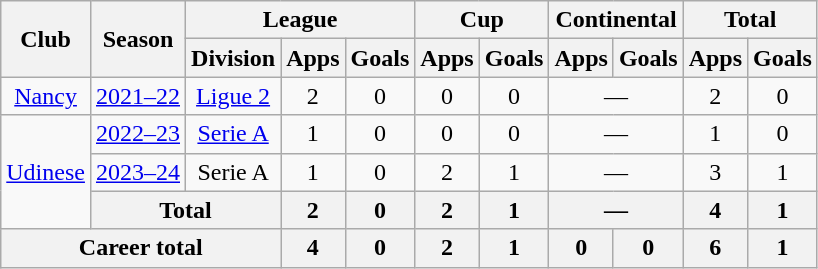<table class="wikitable" Style="text-align: center">
<tr>
<th rowspan="2">Club</th>
<th rowspan="2">Season</th>
<th colspan="3">League</th>
<th colspan="2">Cup</th>
<th colspan="2">Continental</th>
<th colspan="2">Total</th>
</tr>
<tr>
<th>Division</th>
<th>Apps</th>
<th>Goals</th>
<th>Apps</th>
<th>Goals</th>
<th>Apps</th>
<th>Goals</th>
<th>Apps</th>
<th>Goals</th>
</tr>
<tr>
<td><a href='#'>Nancy</a></td>
<td><a href='#'>2021–22</a></td>
<td rowspan="1"><a href='#'>Ligue 2</a></td>
<td>2</td>
<td>0</td>
<td>0</td>
<td>0</td>
<td colspan="2">—</td>
<td>2</td>
<td>0</td>
</tr>
<tr>
<td rowspan="3"><a href='#'>Udinese</a></td>
<td><a href='#'>2022–23</a></td>
<td><a href='#'>Serie A</a></td>
<td>1</td>
<td>0</td>
<td>0</td>
<td>0</td>
<td colspan="2">—</td>
<td>1</td>
<td>0</td>
</tr>
<tr>
<td><a href='#'>2023–24</a></td>
<td>Serie A</td>
<td>1</td>
<td>0</td>
<td>2</td>
<td>1</td>
<td colspan="2">—</td>
<td>3</td>
<td>1</td>
</tr>
<tr>
<th colspan="2">Total</th>
<th>2</th>
<th>0</th>
<th>2</th>
<th>1</th>
<th colspan="2">—</th>
<th>4</th>
<th>1</th>
</tr>
<tr>
<th colspan="3">Career total</th>
<th>4</th>
<th>0</th>
<th>2</th>
<th>1</th>
<th>0</th>
<th>0</th>
<th>6</th>
<th>1</th>
</tr>
</table>
